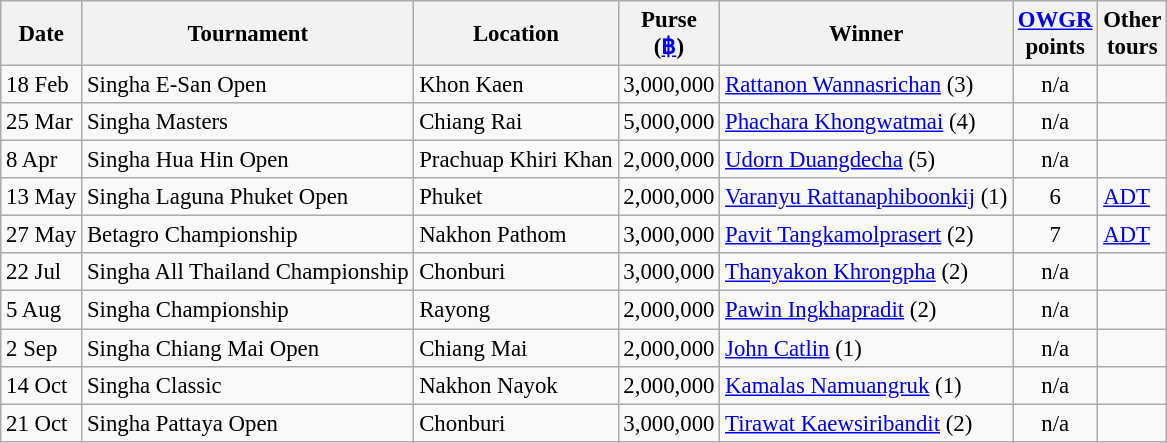<table class="wikitable" style="font-size:95%">
<tr>
<th>Date</th>
<th>Tournament</th>
<th>Location</th>
<th>Purse<br>(<a href='#'>฿</a>)</th>
<th>Winner</th>
<th><a href='#'>OWGR</a><br>points</th>
<th>Other<br>tours</th>
</tr>
<tr>
<td>18 Feb</td>
<td>Singha E-San Open</td>
<td>Khon Kaen</td>
<td align=right>3,000,000</td>
<td> <a href='#'>Rattanon Wannasrichan</a> (3)</td>
<td align=center>n/a</td>
<td></td>
</tr>
<tr>
<td>25 Mar</td>
<td>Singha Masters</td>
<td>Chiang Rai</td>
<td align=right>5,000,000</td>
<td> <a href='#'>Phachara Khongwatmai</a> (4)</td>
<td align=center>n/a</td>
<td></td>
</tr>
<tr>
<td>8 Apr</td>
<td>Singha Hua Hin Open</td>
<td>Prachuap Khiri Khan</td>
<td align=right>2,000,000</td>
<td> <a href='#'>Udorn Duangdecha</a> (5)</td>
<td align=center>n/a</td>
<td></td>
</tr>
<tr>
<td>13 May</td>
<td>Singha Laguna Phuket Open</td>
<td>Phuket</td>
<td align=right>2,000,000</td>
<td> <a href='#'>Varanyu Rattanaphiboonkij</a> (1)</td>
<td align=center>6</td>
<td><a href='#'>ADT</a></td>
</tr>
<tr>
<td>27 May</td>
<td>Betagro Championship</td>
<td>Nakhon Pathom</td>
<td align=right>3,000,000</td>
<td> <a href='#'>Pavit Tangkamolprasert</a> (2)</td>
<td align=center>7</td>
<td><a href='#'>ADT</a></td>
</tr>
<tr>
<td>22 Jul</td>
<td>Singha All Thailand Championship</td>
<td>Chonburi</td>
<td align=right>3,000,000</td>
<td> <a href='#'>Thanyakon Khrongpha</a> (2)</td>
<td align=center>n/a</td>
<td></td>
</tr>
<tr>
<td>5 Aug</td>
<td>Singha Championship</td>
<td>Rayong</td>
<td align=right>2,000,000</td>
<td> <a href='#'>Pawin Ingkhapradit</a> (2)</td>
<td align=center>n/a</td>
<td></td>
</tr>
<tr>
<td>2 Sep</td>
<td>Singha Chiang Mai Open</td>
<td>Chiang Mai</td>
<td align=right>2,000,000</td>
<td> <a href='#'>John Catlin</a> (1)</td>
<td align=center>n/a</td>
<td></td>
</tr>
<tr>
<td>14 Oct</td>
<td>Singha Classic</td>
<td>Nakhon Nayok</td>
<td align=right>2,000,000</td>
<td> <a href='#'>Kamalas Namuangruk</a> (1)</td>
<td align=center>n/a</td>
<td></td>
</tr>
<tr>
<td>21 Oct</td>
<td>Singha Pattaya Open</td>
<td>Chonburi</td>
<td align=right>3,000,000</td>
<td> <a href='#'>Tirawat Kaewsiribandit</a> (2)</td>
<td align=center>n/a</td>
<td></td>
</tr>
</table>
